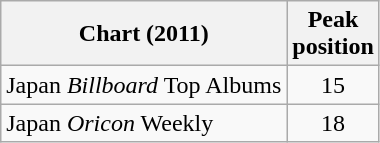<table class="wikitable">
<tr>
<th align="left">Chart (2011)</th>
<th align="center">Peak<br>position</th>
</tr>
<tr>
<td>Japan <em>Billboard</em> Top Albums</td>
<td align="center">15</td>
</tr>
<tr>
<td>Japan <em>Oricon</em> Weekly</td>
<td align="center">18</td>
</tr>
</table>
